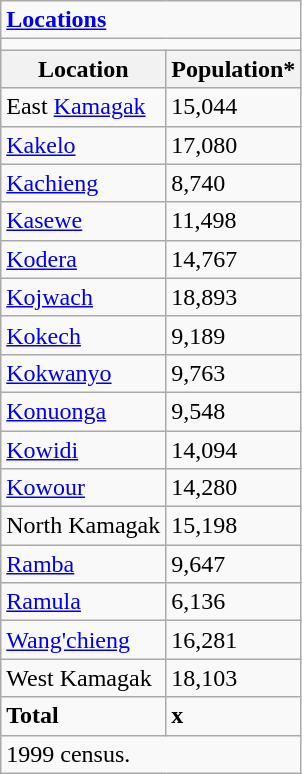<table class="wikitable">
<tr>
<td colspan="2"><strong><a href='#'>Locations</a></strong></td>
</tr>
<tr>
<td colspan="2"></td>
</tr>
<tr>
<th>Location</th>
<th>Population*</th>
</tr>
<tr>
<td>East <a href='#'>Kamagak</a></td>
<td>15,044</td>
</tr>
<tr>
<td><a href='#'>Kakelo</a></td>
<td>17,080</td>
</tr>
<tr>
<td><a href='#'>Kachieng</a></td>
<td>8,740</td>
</tr>
<tr>
<td><a href='#'>Kasewe</a></td>
<td>11,498</td>
</tr>
<tr>
<td><a href='#'>Kodera</a></td>
<td>14,767</td>
</tr>
<tr>
<td><a href='#'>Kojwach</a></td>
<td>18,893</td>
</tr>
<tr>
<td><a href='#'>Kokech</a></td>
<td>9,189</td>
</tr>
<tr>
<td><a href='#'>Kokwanyo</a></td>
<td>9,763</td>
</tr>
<tr>
<td><a href='#'>Konuonga</a></td>
<td>9,548</td>
</tr>
<tr>
<td><a href='#'>Kowidi</a></td>
<td>14,094</td>
</tr>
<tr>
<td><a href='#'>Kowour</a></td>
<td>14,280</td>
</tr>
<tr>
<td>North Kamagak</td>
<td>15,198</td>
</tr>
<tr>
<td><a href='#'>Ramba</a></td>
<td>9,647</td>
</tr>
<tr>
<td><a href='#'>Ramula</a></td>
<td>6,136</td>
</tr>
<tr>
<td><a href='#'>Wang'chieng</a></td>
<td>16,281</td>
</tr>
<tr>
<td>West Kamagak</td>
<td>18,103</td>
</tr>
<tr>
<td><strong>Total</strong></td>
<td><strong>x</strong></td>
</tr>
<tr>
<td colspan="2">1999 census.</td>
</tr>
</table>
